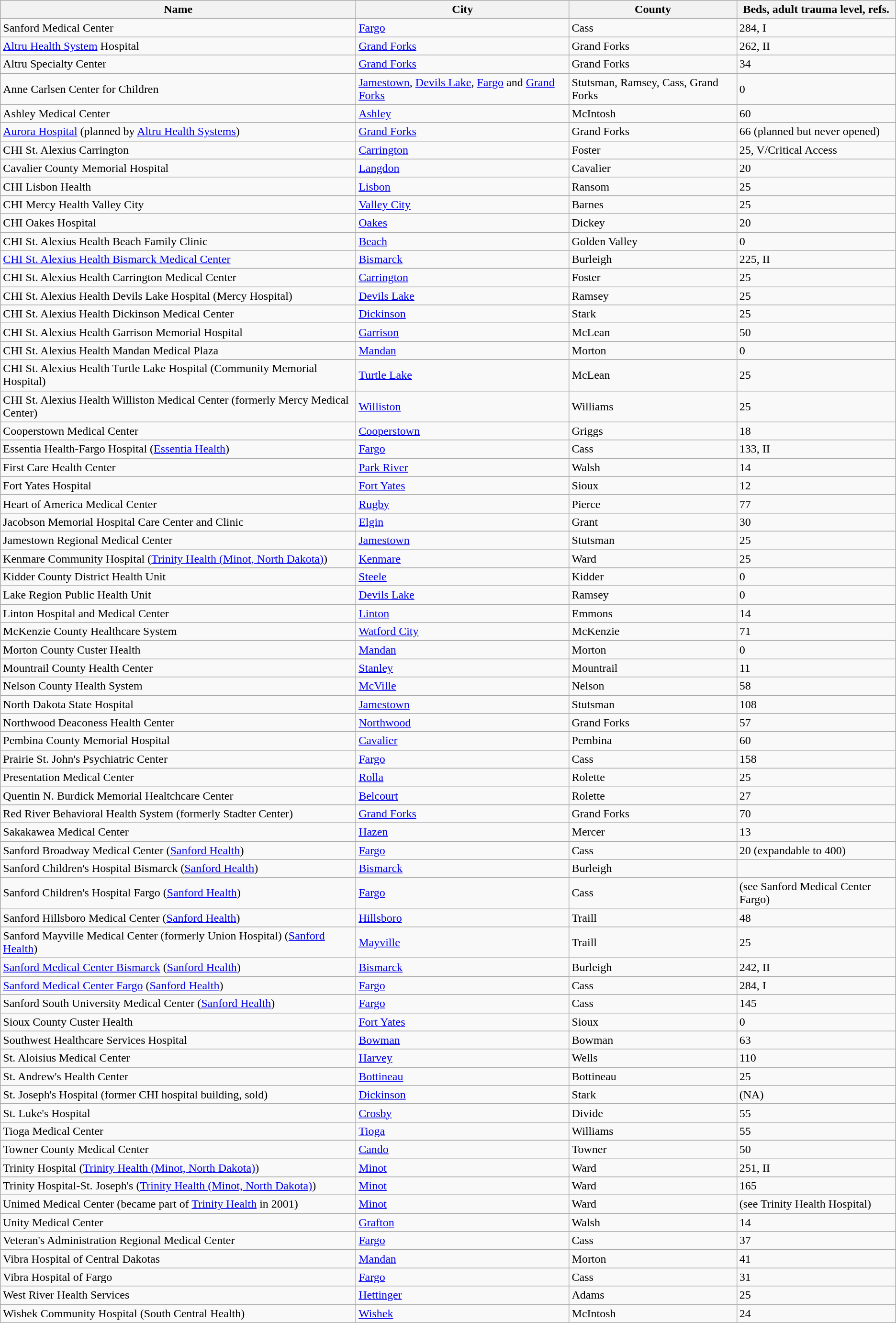<table class="wikitable sortable sticky-header" summary="Hospitals in North Dakota">
<tr>
<th>Name</th>
<th>City</th>
<th>County</th>
<th>Beds, adult trauma level, refs.</th>
</tr>
<tr>
<td>Sanford Medical Center</td>
<td><a href='#'>Fargo</a></td>
<td>Cass</td>
<td>284, I</td>
</tr>
<tr>
<td><a href='#'>Altru Health System</a> Hospital</td>
<td><a href='#'>Grand Forks</a></td>
<td>Grand Forks</td>
<td>262, II</td>
</tr>
<tr>
<td>Altru Specialty Center</td>
<td><a href='#'>Grand Forks</a></td>
<td>Grand Forks</td>
<td>34</td>
</tr>
<tr>
<td>Anne Carlsen Center for Children</td>
<td><a href='#'>Jamestown</a>, <a href='#'>Devils Lake</a>, <a href='#'>Fargo</a> and <a href='#'>Grand Forks</a></td>
<td>Stutsman, Ramsey, Cass, Grand Forks</td>
<td>0</td>
</tr>
<tr>
<td>Ashley Medical Center</td>
<td><a href='#'>Ashley</a></td>
<td>McIntosh</td>
<td>60</td>
</tr>
<tr>
<td><a href='#'>Aurora Hospital</a> (planned by <a href='#'>Altru Health Systems</a>)</td>
<td><a href='#'>Grand Forks</a></td>
<td>Grand Forks</td>
<td>66 (planned but never opened)</td>
</tr>
<tr>
<td>CHI St. Alexius Carrington</td>
<td><a href='#'>Carrington</a></td>
<td>Foster</td>
<td>25, V/Critical Access</td>
</tr>
<tr>
<td>Cavalier County Memorial Hospital</td>
<td><a href='#'>Langdon</a></td>
<td>Cavalier</td>
<td>20</td>
</tr>
<tr>
<td>CHI Lisbon Health</td>
<td><a href='#'>Lisbon</a></td>
<td>Ransom</td>
<td>25</td>
</tr>
<tr>
<td>CHI Mercy Health Valley City</td>
<td><a href='#'>Valley City</a></td>
<td>Barnes</td>
<td>25</td>
</tr>
<tr>
<td>CHI Oakes Hospital</td>
<td><a href='#'>Oakes</a></td>
<td>Dickey</td>
<td>20</td>
</tr>
<tr>
<td>CHI St. Alexius Health Beach Family Clinic</td>
<td><a href='#'>Beach</a></td>
<td>Golden Valley</td>
<td>0</td>
</tr>
<tr>
<td><a href='#'>CHI St. Alexius Health Bismarck Medical Center</a></td>
<td><a href='#'>Bismarck</a></td>
<td>Burleigh</td>
<td>225, II</td>
</tr>
<tr>
<td>CHI St. Alexius Health Carrington Medical Center</td>
<td><a href='#'>Carrington</a></td>
<td>Foster</td>
<td>25</td>
</tr>
<tr>
<td>CHI St. Alexius Health Devils Lake Hospital (Mercy Hospital)</td>
<td><a href='#'>Devils Lake</a></td>
<td>Ramsey</td>
<td>25</td>
</tr>
<tr>
<td>CHI St. Alexius Health Dickinson Medical Center</td>
<td><a href='#'>Dickinson</a></td>
<td>Stark</td>
<td>25</td>
</tr>
<tr>
<td>CHI St. Alexius Health Garrison Memorial Hospital</td>
<td><a href='#'>Garrison</a></td>
<td>McLean</td>
<td>50</td>
</tr>
<tr>
<td>CHI St. Alexius Health Mandan Medical Plaza</td>
<td><a href='#'>Mandan</a></td>
<td>Morton</td>
<td>0</td>
</tr>
<tr>
<td>CHI St. Alexius Health Turtle Lake Hospital (Community Memorial Hospital)</td>
<td><a href='#'>Turtle Lake</a></td>
<td>McLean</td>
<td>25</td>
</tr>
<tr>
<td>CHI St. Alexius Health Williston Medical Center (formerly Mercy Medical Center)</td>
<td><a href='#'>Williston</a></td>
<td>Williams</td>
<td>25</td>
</tr>
<tr>
<td>Cooperstown Medical Center</td>
<td><a href='#'>Cooperstown</a></td>
<td>Griggs</td>
<td>18</td>
</tr>
<tr>
<td>Essentia Health-Fargo Hospital (<a href='#'>Essentia Health</a>)</td>
<td><a href='#'>Fargo</a></td>
<td>Cass</td>
<td>133, II</td>
</tr>
<tr>
<td>First Care Health Center</td>
<td><a href='#'>Park River</a></td>
<td>Walsh</td>
<td>14</td>
</tr>
<tr>
<td>Fort Yates Hospital</td>
<td><a href='#'>Fort Yates</a></td>
<td>Sioux</td>
<td>12</td>
</tr>
<tr>
<td>Heart of America Medical Center</td>
<td><a href='#'>Rugby</a></td>
<td>Pierce</td>
<td>77</td>
</tr>
<tr>
<td>Jacobson Memorial Hospital Care Center and Clinic</td>
<td><a href='#'>Elgin</a></td>
<td>Grant</td>
<td>30</td>
</tr>
<tr>
<td>Jamestown Regional Medical Center</td>
<td><a href='#'>Jamestown</a></td>
<td>Stutsman</td>
<td>25</td>
</tr>
<tr>
<td>Kenmare Community Hospital (<a href='#'>Trinity Health (Minot, North Dakota)</a>)</td>
<td><a href='#'>Kenmare</a></td>
<td>Ward</td>
<td>25</td>
</tr>
<tr>
<td>Kidder County District Health Unit</td>
<td><a href='#'>Steele</a></td>
<td>Kidder</td>
<td>0</td>
</tr>
<tr>
<td>Lake Region Public Health Unit</td>
<td><a href='#'>Devils Lake</a></td>
<td>Ramsey</td>
<td>0</td>
</tr>
<tr>
<td>Linton Hospital and Medical Center</td>
<td><a href='#'>Linton</a></td>
<td>Emmons</td>
<td>14</td>
</tr>
<tr>
<td>McKenzie County Healthcare System</td>
<td><a href='#'>Watford City</a></td>
<td>McKenzie</td>
<td>71</td>
</tr>
<tr>
<td>Morton County Custer Health</td>
<td><a href='#'>Mandan</a></td>
<td>Morton</td>
<td>0</td>
</tr>
<tr>
<td>Mountrail County Health Center</td>
<td><a href='#'>Stanley</a></td>
<td>Mountrail</td>
<td>11</td>
</tr>
<tr>
<td>Nelson County Health System</td>
<td><a href='#'>McVille</a></td>
<td>Nelson</td>
<td>58</td>
</tr>
<tr>
<td>North Dakota State Hospital</td>
<td><a href='#'>Jamestown</a></td>
<td>Stutsman</td>
<td>108</td>
</tr>
<tr>
<td>Northwood Deaconess Health Center</td>
<td><a href='#'>Northwood</a></td>
<td>Grand Forks</td>
<td>57</td>
</tr>
<tr>
<td>Pembina County Memorial Hospital</td>
<td><a href='#'>Cavalier</a></td>
<td>Pembina</td>
<td>60</td>
</tr>
<tr>
<td>Prairie St. John's Psychiatric Center</td>
<td><a href='#'>Fargo</a></td>
<td>Cass</td>
<td>158</td>
</tr>
<tr>
<td>Presentation Medical Center</td>
<td><a href='#'>Rolla</a></td>
<td>Rolette</td>
<td>25</td>
</tr>
<tr>
<td>Quentin N. Burdick Memorial Healtchcare Center</td>
<td><a href='#'>Belcourt</a></td>
<td>Rolette</td>
<td>27</td>
</tr>
<tr>
<td>Red River Behavioral Health System (formerly Stadter Center)</td>
<td><a href='#'>Grand Forks</a></td>
<td>Grand Forks</td>
<td>70</td>
</tr>
<tr>
<td>Sakakawea Medical Center</td>
<td><a href='#'>Hazen</a></td>
<td>Mercer</td>
<td>13</td>
</tr>
<tr>
<td>Sanford Broadway Medical Center (<a href='#'>Sanford Health</a>)</td>
<td><a href='#'>Fargo</a></td>
<td>Cass</td>
<td>20 (expandable to 400)</td>
</tr>
<tr>
<td>Sanford Children's Hospital Bismarck (<a href='#'>Sanford Health</a>)</td>
<td><a href='#'>Bismarck</a></td>
<td>Burleigh</td>
<td></td>
</tr>
<tr>
<td>Sanford Children's Hospital Fargo (<a href='#'>Sanford Health</a>)</td>
<td><a href='#'>Fargo</a></td>
<td>Cass</td>
<td>(see Sanford Medical Center Fargo)</td>
</tr>
<tr>
<td>Sanford Hillsboro Medical Center (<a href='#'>Sanford Health</a>)</td>
<td><a href='#'>Hillsboro</a></td>
<td>Traill</td>
<td>48</td>
</tr>
<tr>
<td>Sanford Mayville Medical Center (formerly Union Hospital) (<a href='#'>Sanford Health</a>)</td>
<td><a href='#'>Mayville</a></td>
<td>Traill</td>
<td>25</td>
</tr>
<tr>
<td><a href='#'>Sanford Medical Center Bismarck</a> (<a href='#'>Sanford Health</a>)</td>
<td><a href='#'>Bismarck</a></td>
<td>Burleigh</td>
<td>242, II</td>
</tr>
<tr>
<td><a href='#'>Sanford Medical Center Fargo</a> (<a href='#'>Sanford Health</a>)</td>
<td><a href='#'>Fargo</a></td>
<td>Cass</td>
<td>284, I</td>
</tr>
<tr>
<td>Sanford South University Medical Center (<a href='#'>Sanford Health</a>)</td>
<td><a href='#'>Fargo</a></td>
<td>Cass</td>
<td>145</td>
</tr>
<tr>
<td>Sioux County Custer Health</td>
<td><a href='#'>Fort Yates</a></td>
<td>Sioux</td>
<td>0</td>
</tr>
<tr>
<td>Southwest Healthcare Services Hospital</td>
<td><a href='#'>Bowman</a></td>
<td>Bowman</td>
<td>63</td>
</tr>
<tr>
<td>St. Aloisius Medical Center</td>
<td><a href='#'>Harvey</a></td>
<td>Wells</td>
<td>110</td>
</tr>
<tr>
<td>St. Andrew's Health Center</td>
<td><a href='#'>Bottineau</a></td>
<td>Bottineau</td>
<td>25</td>
</tr>
<tr>
<td>St. Joseph's Hospital (former CHI hospital building, sold)</td>
<td><a href='#'>Dickinson</a></td>
<td>Stark</td>
<td>(NA)</td>
</tr>
<tr>
<td>St. Luke's Hospital</td>
<td><a href='#'>Crosby</a></td>
<td>Divide</td>
<td>55</td>
</tr>
<tr>
<td>Tioga Medical Center</td>
<td><a href='#'>Tioga</a></td>
<td>Williams</td>
<td>55</td>
</tr>
<tr>
<td>Towner County Medical Center</td>
<td><a href='#'>Cando</a></td>
<td>Towner</td>
<td>50</td>
</tr>
<tr>
<td>Trinity Hospital (<a href='#'>Trinity Health (Minot, North Dakota)</a>)</td>
<td><a href='#'>Minot</a></td>
<td>Ward</td>
<td>251, II</td>
</tr>
<tr>
<td>Trinity Hospital-St. Joseph's (<a href='#'>Trinity Health (Minot, North Dakota)</a>)</td>
<td><a href='#'>Minot</a></td>
<td>Ward</td>
<td>165</td>
</tr>
<tr>
<td>Unimed Medical Center (became part of <a href='#'>Trinity Health</a> in 2001)</td>
<td><a href='#'>Minot</a></td>
<td>Ward</td>
<td>(see Trinity Health Hospital)</td>
</tr>
<tr>
<td>Unity Medical Center</td>
<td><a href='#'>Grafton</a></td>
<td>Walsh</td>
<td>14</td>
</tr>
<tr>
<td>Veteran's Administration Regional Medical Center</td>
<td><a href='#'>Fargo</a></td>
<td>Cass</td>
<td>37</td>
</tr>
<tr>
<td>Vibra Hospital of Central Dakotas</td>
<td><a href='#'>Mandan</a></td>
<td>Morton</td>
<td>41</td>
</tr>
<tr>
<td>Vibra Hospital of Fargo</td>
<td><a href='#'>Fargo</a></td>
<td>Cass</td>
<td>31</td>
</tr>
<tr>
<td>West River Health Services</td>
<td><a href='#'>Hettinger</a></td>
<td>Adams</td>
<td>25</td>
</tr>
<tr>
<td>Wishek Community Hospital (South Central Health)</td>
<td><a href='#'>Wishek</a></td>
<td>McIntosh</td>
<td>24</td>
</tr>
</table>
